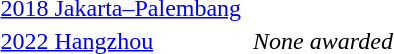<table>
<tr>
<td rowspan=2><a href='#'>2018 Jakarta–Palembang</a></td>
<td rowspan=2></td>
<td rowspan=2></td>
<td></td>
</tr>
<tr>
<td></td>
</tr>
<tr>
<td rowspan=2><a href='#'>2022 Hangzhou</a></td>
<td rowspan=2></td>
<td rowspan=2><em>None awarded</em></td>
<td></td>
</tr>
<tr>
<td></td>
</tr>
</table>
